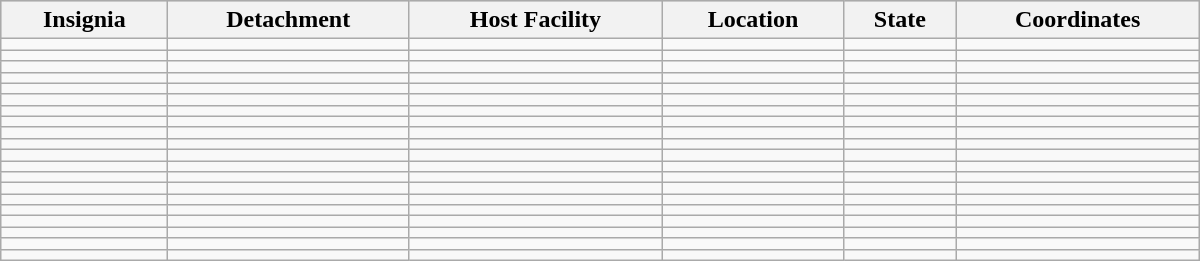<table class="wikitable sortable" width="800">
<tr bgcolor="#CCCCCC">
<th>Insignia</th>
<th>Detachment</th>
<th>Host Facility</th>
<th>Location</th>
<th>State</th>
<th>Coordinates</th>
</tr>
<tr>
<td></td>
<td></td>
<td></td>
<td></td>
<td></td>
<td></td>
</tr>
<tr>
<td></td>
<td></td>
<td></td>
<td></td>
<td></td>
<td></td>
</tr>
<tr>
<td></td>
<td></td>
<td></td>
<td></td>
<td></td>
<td></td>
</tr>
<tr>
<td></td>
<td></td>
<td></td>
<td></td>
<td></td>
<td></td>
</tr>
<tr>
<td></td>
<td></td>
<td></td>
<td></td>
<td></td>
<td></td>
</tr>
<tr>
<td></td>
<td></td>
<td></td>
<td></td>
<td></td>
<td></td>
</tr>
<tr>
<td></td>
<td></td>
<td></td>
<td></td>
<td></td>
<td></td>
</tr>
<tr>
<td></td>
<td></td>
<td></td>
<td></td>
<td></td>
<td></td>
</tr>
<tr>
<td></td>
<td></td>
<td></td>
<td></td>
<td></td>
<td></td>
</tr>
<tr>
<td></td>
<td></td>
<td></td>
<td></td>
<td></td>
<td></td>
</tr>
<tr>
<td></td>
<td></td>
<td></td>
<td></td>
<td></td>
<td></td>
</tr>
<tr>
<td></td>
<td></td>
<td></td>
<td></td>
<td></td>
<td></td>
</tr>
<tr>
<td></td>
<td></td>
<td></td>
<td></td>
<td></td>
<td></td>
</tr>
<tr>
<td></td>
<td></td>
<td></td>
<td></td>
<td></td>
<td></td>
</tr>
<tr>
<td></td>
<td></td>
<td></td>
<td></td>
<td></td>
<td></td>
</tr>
<tr>
<td></td>
<td></td>
<td></td>
<td></td>
<td></td>
<td></td>
</tr>
<tr>
<td></td>
<td></td>
<td></td>
<td></td>
<td></td>
<td></td>
</tr>
<tr>
<td></td>
<td></td>
<td></td>
<td></td>
<td></td>
<td></td>
</tr>
<tr>
<td></td>
<td></td>
<td></td>
<td></td>
<td></td>
<td></td>
</tr>
<tr>
<td></td>
<td></td>
<td></td>
<td></td>
<td></td>
<td></td>
</tr>
</table>
